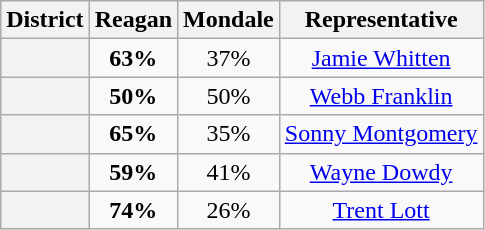<table class="wikitable sortable">
<tr>
<th>District</th>
<th>Reagan</th>
<th>Mondale</th>
<th class="unsortable">Representative</th>
</tr>
<tr align=center>
<th></th>
<td><strong>63%</strong></td>
<td>37%</td>
<td><a href='#'>Jamie Whitten</a></td>
</tr>
<tr align=center>
<th></th>
<td><strong>50%</strong></td>
<td>50%</td>
<td><a href='#'>Webb Franklin</a></td>
</tr>
<tr align=center>
<th></th>
<td><strong>65%</strong></td>
<td>35%</td>
<td><a href='#'>Sonny Montgomery</a></td>
</tr>
<tr align=center>
<th></th>
<td><strong>59%</strong></td>
<td>41%</td>
<td><a href='#'>Wayne Dowdy</a></td>
</tr>
<tr align=center>
<th></th>
<td><strong>74%</strong></td>
<td>26%</td>
<td><a href='#'>Trent Lott</a></td>
</tr>
</table>
